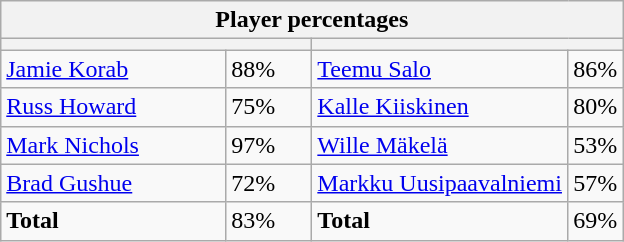<table class="wikitable">
<tr>
<th colspan=4 width=400>Player percentages</th>
</tr>
<tr>
<th colspan=2 width=200></th>
<th colspan=2 width=200></th>
</tr>
<tr>
<td><a href='#'>Jamie Korab</a></td>
<td>88%</td>
<td><a href='#'>Teemu Salo</a></td>
<td>86%</td>
</tr>
<tr>
<td><a href='#'>Russ Howard</a></td>
<td>75%</td>
<td><a href='#'>Kalle Kiiskinen</a></td>
<td>80%</td>
</tr>
<tr>
<td><a href='#'>Mark Nichols</a></td>
<td>97%</td>
<td><a href='#'>Wille Mäkelä</a></td>
<td>53%</td>
</tr>
<tr>
<td><a href='#'>Brad Gushue</a></td>
<td>72%</td>
<td><a href='#'>Markku Uusipaavalniemi</a></td>
<td>57%</td>
</tr>
<tr>
<td><strong>Total</strong></td>
<td>83%</td>
<td><strong>Total</strong></td>
<td>69%</td>
</tr>
</table>
